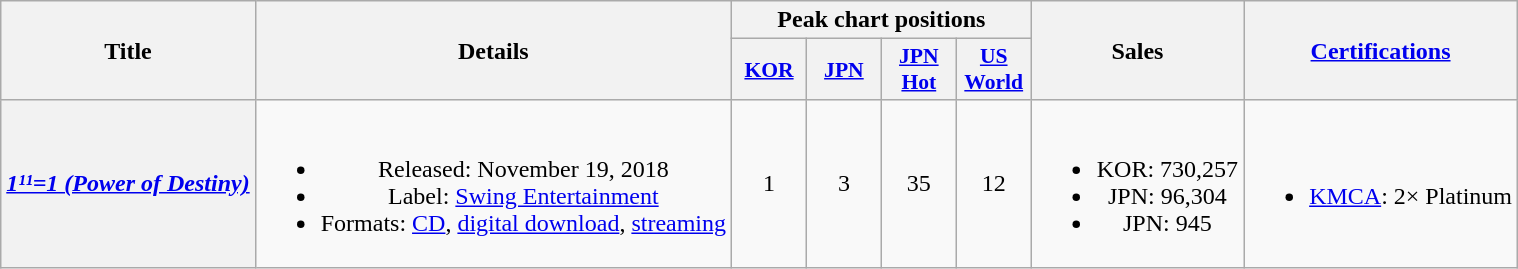<table class="wikitable plainrowheaders" style="text-align:center;">
<tr>
<th scope="col" rowspan="2">Title</th>
<th scope="col" rowspan="2">Details</th>
<th scope="col" colspan="4">Peak chart positions</th>
<th scope="col" rowspan="2">Sales</th>
<th scope="col" rowspan="2"><a href='#'>Certifications</a></th>
</tr>
<tr>
<th scope="col" style="width:3em;font-size:90%;"><a href='#'>KOR</a><br></th>
<th scope="col" style="width:3em;font-size:90%;"><a href='#'>JPN</a><br></th>
<th scope="col" style="width:3em;font-size:90%;"><a href='#'>JPN<br>Hot</a><br></th>
<th scope="col" style="width:3em;font-size:90%;"><a href='#'>US<br>World</a><br></th>
</tr>
<tr>
<th scope="row"><em><a href='#'>1¹¹=1 (Power of Destiny)</a></em></th>
<td><br><ul><li>Released: November 19, 2018</li><li>Label: <a href='#'>Swing Entertainment</a></li><li>Formats: <a href='#'>CD</a>, <a href='#'>digital download</a>, <a href='#'>streaming</a></li></ul></td>
<td>1</td>
<td>3</td>
<td>35</td>
<td>12</td>
<td><br><ul><li>KOR: 730,257</li><li>JPN: 96,304 </li><li>JPN: 945 </li></ul></td>
<td><br><ul><li><a href='#'>KMCA</a>: 2× Platinum</li></ul></td>
</tr>
</table>
